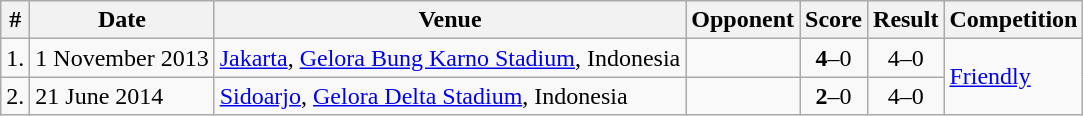<table class="wikitable">
<tr>
<th>#</th>
<th>Date</th>
<th>Venue</th>
<th>Opponent</th>
<th>Score</th>
<th>Result</th>
<th>Competition</th>
</tr>
<tr>
<td>1.</td>
<td>1 November 2013</td>
<td><a href='#'>Jakarta</a>, <a href='#'>Gelora Bung Karno Stadium</a>, Indonesia</td>
<td></td>
<td align=center><strong>4</strong>–0</td>
<td align=center>4–0</td>
<td rowspan=2><a href='#'>Friendly</a></td>
</tr>
<tr>
<td>2.</td>
<td>21 June 2014</td>
<td><a href='#'>Sidoarjo</a>, <a href='#'>Gelora Delta Stadium</a>, Indonesia</td>
<td></td>
<td align=center><strong>2</strong>–0</td>
<td align=center>4–0</td>
</tr>
</table>
